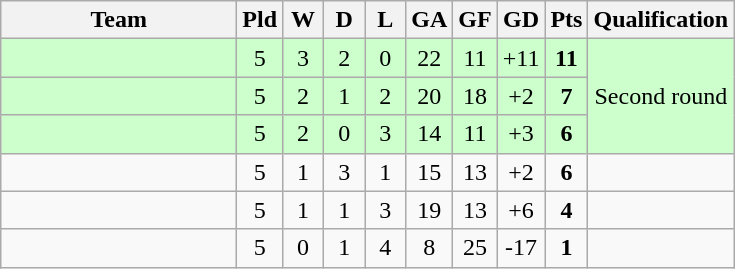<table class="wikitable" style+"text-align:center;">
<tr>
<th width=150>Team</th>
<th width=20>Pld</th>
<th width=20>W</th>
<th width=20>D</th>
<th width=20>L</th>
<th width=20>GA</th>
<th width=20>GF</th>
<th width=20>GD</th>
<th width=20>Pts</th>
<th>Qualification</th>
</tr>
<tr align=center bgcolor=ccffcc>
<td align="left"></td>
<td>5</td>
<td>3</td>
<td>2</td>
<td>0</td>
<td>22</td>
<td>11</td>
<td>+11</td>
<td><strong>11</strong></td>
<td rowspan=3>Second round</td>
</tr>
<tr align=center bgcolor=ccffcc>
<td align="left"></td>
<td>5</td>
<td>2</td>
<td>1</td>
<td>2</td>
<td>20</td>
<td>18</td>
<td>+2</td>
<td><strong>7</strong></td>
</tr>
<tr align=center bgcolor=ccffcc>
<td align="left"></td>
<td>5</td>
<td>2</td>
<td>0</td>
<td>3</td>
<td>14</td>
<td>11</td>
<td>+3</td>
<td><strong>6</strong></td>
</tr>
<tr align=center>
<td align="left"></td>
<td>5</td>
<td>1</td>
<td>3</td>
<td>1</td>
<td>15</td>
<td>13</td>
<td>+2</td>
<td><strong>6</strong></td>
<td></td>
</tr>
<tr align=center>
<td align="left"></td>
<td>5</td>
<td>1</td>
<td>1</td>
<td>3</td>
<td>19</td>
<td>13</td>
<td>+6</td>
<td><strong>4</strong></td>
<td></td>
</tr>
<tr align=center>
<td align="left"></td>
<td>5</td>
<td>0</td>
<td>1</td>
<td>4</td>
<td>8</td>
<td>25</td>
<td>-17</td>
<td><strong>1</strong></td>
<td></td>
</tr>
</table>
